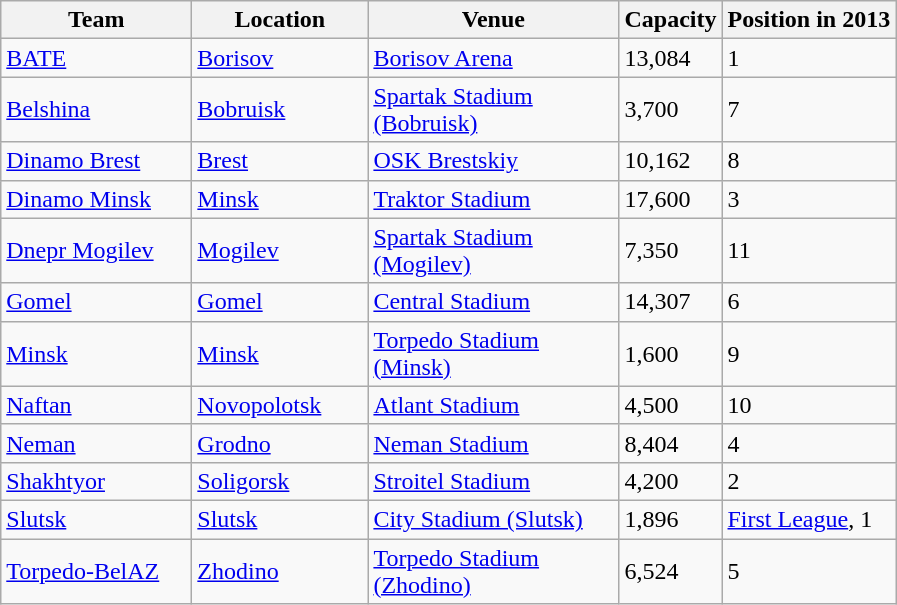<table class="wikitable sortable" style="text-align:left">
<tr>
<th>Team</th>
<th>Location</th>
<th>Venue</th>
<th>Capacity</th>
<th>Position in 2013</th>
</tr>
<tr>
<td width=120><a href='#'>BATE</a></td>
<td width=110><a href='#'>Borisov</a></td>
<td width=160><a href='#'>Borisov Arena</a></td>
<td>13,084</td>
<td>1</td>
</tr>
<tr>
<td><a href='#'>Belshina</a></td>
<td><a href='#'>Bobruisk</a></td>
<td><a href='#'>Spartak Stadium (Bobruisk)</a></td>
<td>3,700</td>
<td>7</td>
</tr>
<tr>
<td><a href='#'>Dinamo Brest</a></td>
<td><a href='#'>Brest</a></td>
<td><a href='#'>OSK Brestskiy</a></td>
<td>10,162</td>
<td>8</td>
</tr>
<tr>
<td><a href='#'>Dinamo Minsk</a></td>
<td><a href='#'>Minsk</a></td>
<td><a href='#'>Traktor Stadium</a></td>
<td>17,600</td>
<td>3</td>
</tr>
<tr>
<td><a href='#'>Dnepr Mogilev</a></td>
<td><a href='#'>Mogilev</a></td>
<td><a href='#'>Spartak Stadium (Mogilev)</a></td>
<td>7,350</td>
<td>11</td>
</tr>
<tr>
<td><a href='#'>Gomel</a></td>
<td><a href='#'>Gomel</a></td>
<td><a href='#'>Central Stadium</a></td>
<td>14,307</td>
<td>6</td>
</tr>
<tr>
<td><a href='#'>Minsk</a></td>
<td><a href='#'>Minsk</a></td>
<td><a href='#'>Torpedo Stadium (Minsk)</a></td>
<td>1,600</td>
<td>9</td>
</tr>
<tr>
<td><a href='#'>Naftan</a></td>
<td><a href='#'>Novopolotsk</a></td>
<td><a href='#'>Atlant Stadium</a></td>
<td>4,500</td>
<td>10</td>
</tr>
<tr>
<td><a href='#'>Neman</a></td>
<td><a href='#'>Grodno</a></td>
<td><a href='#'>Neman Stadium</a></td>
<td>8,404</td>
<td>4</td>
</tr>
<tr>
<td><a href='#'>Shakhtyor</a></td>
<td><a href='#'>Soligorsk</a></td>
<td><a href='#'>Stroitel Stadium</a></td>
<td>4,200</td>
<td>2</td>
</tr>
<tr>
<td><a href='#'>Slutsk</a></td>
<td><a href='#'>Slutsk</a></td>
<td><a href='#'>City Stadium (Slutsk)</a></td>
<td>1,896</td>
<td><a href='#'>First League</a>, 1</td>
</tr>
<tr>
<td><a href='#'>Torpedo-BelAZ</a></td>
<td><a href='#'>Zhodino</a></td>
<td><a href='#'>Torpedo Stadium (Zhodino)</a></td>
<td>6,524</td>
<td>5</td>
</tr>
</table>
